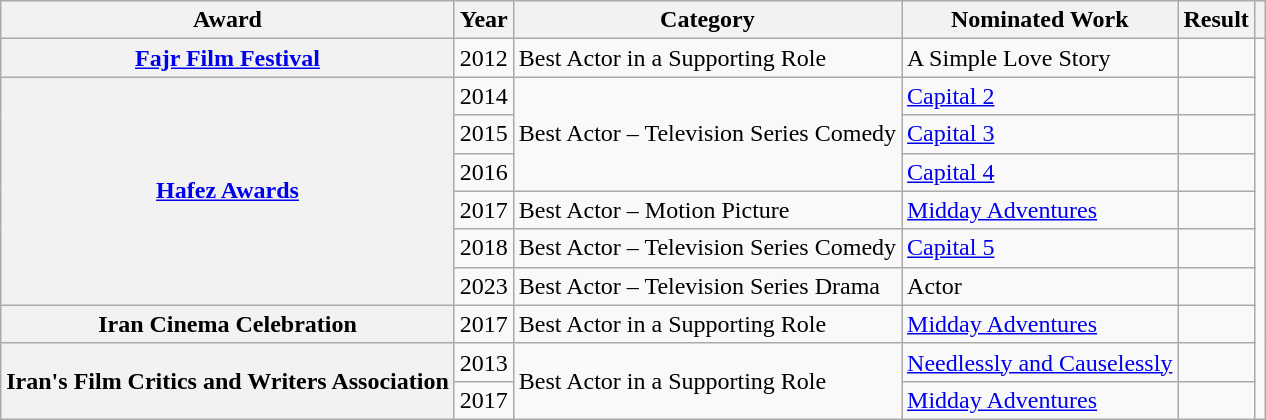<table class="wikitable sortable plainrowheaders">
<tr>
<th scope="col">Award</th>
<th scope="col">Year</th>
<th scope="col">Category</th>
<th scope="col">Nominated Work</th>
<th scope="col">Result</th>
<th scope="col" class="unsortable"></th>
</tr>
<tr>
<th scope="row"><a href='#'>Fajr Film Festival</a></th>
<td>2012</td>
<td>Best Actor in a Supporting Role</td>
<td>A Simple Love Story</td>
<td></td>
<td rowspan="10"></td>
</tr>
<tr>
<th rowspan="6" scope="row"><a href='#'>Hafez Awards</a></th>
<td>2014</td>
<td rowspan="3">Best Actor – Television Series Comedy</td>
<td><a href='#'>Capital 2</a></td>
<td></td>
</tr>
<tr>
<td>2015</td>
<td><a href='#'>Capital 3</a></td>
<td></td>
</tr>
<tr>
<td>2016</td>
<td><a href='#'>Capital 4</a></td>
<td></td>
</tr>
<tr>
<td>2017</td>
<td>Best Actor – Motion Picture</td>
<td><a href='#'>Midday Adventures</a></td>
<td></td>
</tr>
<tr>
<td>2018</td>
<td>Best Actor – Television Series Comedy</td>
<td><a href='#'>Capital 5</a></td>
<td></td>
</tr>
<tr>
<td>2023</td>
<td>Best Actor – Television Series Drama</td>
<td>Actor</td>
<td></td>
</tr>
<tr>
<th scope="row">Iran Cinema Celebration</th>
<td>2017</td>
<td>Best Actor in a Supporting Role</td>
<td><a href='#'>Midday Adventures</a></td>
<td></td>
</tr>
<tr>
<th scope="row" rowspan="2">Iran's Film Critics and Writers Association</th>
<td>2013</td>
<td rowspan="2">Best Actor in a Supporting Role</td>
<td><a href='#'>Needlessly and Causelessly</a></td>
<td></td>
</tr>
<tr>
<td>2017</td>
<td><a href='#'>Midday Adventures</a></td>
<td></td>
</tr>
</table>
